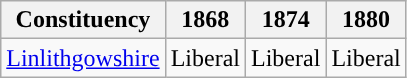<table class="wikitable">
<tr>
<th>Constituency</th>
<th>1868</th>
<th>1874</th>
<th>1880</th>
</tr>
<tr>
<td><a href='#'>Linlithgowshire</a></td>
<td>Liberal</td>
<td>Liberal</td>
<td>Liberal</td>
</tr>
</table>
